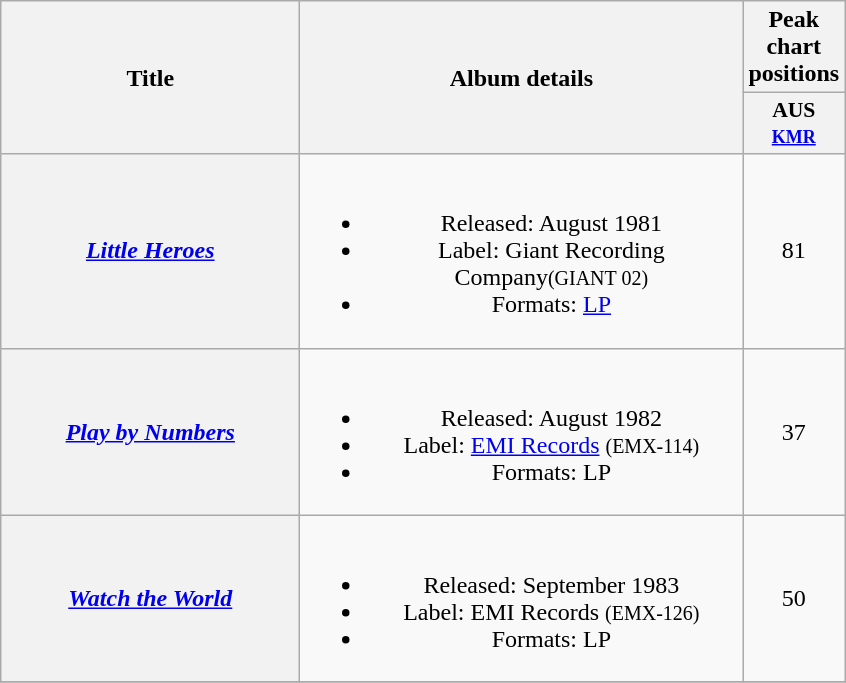<table class="wikitable plainrowheaders" style="text-align:center;">
<tr>
<th scope="col" rowspan="2" style="width:12em;">Title</th>
<th scope="col" rowspan="2" style="width:18em;">Album details</th>
<th scope="col">Peak chart positions</th>
</tr>
<tr>
<th scope="col" style="width:3em;font-size:90%;">AUS<br><small><a href='#'>KMR</a></small><br></th>
</tr>
<tr>
<th scope="row"><em><a href='#'>Little Heroes</a></em></th>
<td><br><ul><li>Released: August 1981</li><li>Label: Giant Recording Company<small>(GIANT 02)</small></li><li>Formats: <a href='#'>LP</a></li></ul></td>
<td>81</td>
</tr>
<tr>
<th scope="row"><em><a href='#'>Play by Numbers</a></em></th>
<td><br><ul><li>Released: August 1982</li><li>Label: <a href='#'>EMI Records</a> <small>(EMX-114)</small></li><li>Formats: LP</li></ul></td>
<td>37</td>
</tr>
<tr>
<th scope="row"><em><a href='#'>Watch the World</a></em></th>
<td><br><ul><li>Released: September 1983</li><li>Label: EMI Records <small>(EMX-126)</small></li><li>Formats: LP</li></ul></td>
<td>50</td>
</tr>
<tr>
</tr>
</table>
